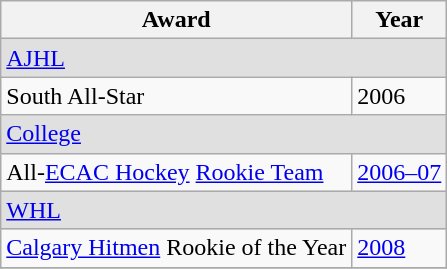<table class="wikitable">
<tr>
<th>Award</th>
<th>Year</th>
</tr>
<tr bgcolor="#e0e0e0">
<td colspan="3"><a href='#'>AJHL</a></td>
</tr>
<tr>
<td>South All-Star</td>
<td>2006</td>
</tr>
<tr bgcolor="#e0e0e0">
<td colspan="3"><a href='#'>College</a></td>
</tr>
<tr>
<td>All-<a href='#'>ECAC Hockey</a> <a href='#'>Rookie Team</a></td>
<td><a href='#'>2006–07</a></td>
</tr>
<tr bgcolor="#e0e0e0">
<td colspan="3"><a href='#'>WHL</a></td>
</tr>
<tr>
<td><a href='#'>Calgary Hitmen</a> Rookie of the Year</td>
<td><a href='#'>2008</a></td>
</tr>
<tr>
</tr>
</table>
